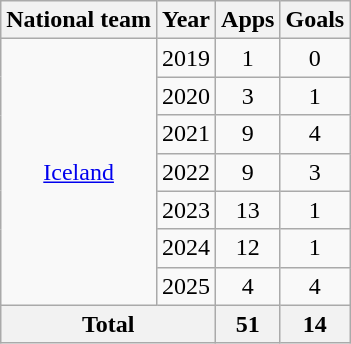<table class="wikitable" style="text-align:center">
<tr>
<th>National team</th>
<th>Year</th>
<th>Apps</th>
<th>Goals</th>
</tr>
<tr>
<td rowspan="7"><a href='#'>Iceland</a></td>
<td>2019</td>
<td>1</td>
<td>0</td>
</tr>
<tr>
<td>2020</td>
<td>3</td>
<td>1</td>
</tr>
<tr>
<td>2021</td>
<td>9</td>
<td>4</td>
</tr>
<tr>
<td>2022</td>
<td>9</td>
<td>3</td>
</tr>
<tr>
<td>2023</td>
<td>13</td>
<td>1</td>
</tr>
<tr>
<td>2024</td>
<td>12</td>
<td>1</td>
</tr>
<tr>
<td>2025</td>
<td>4</td>
<td>4</td>
</tr>
<tr>
<th colspan="2">Total</th>
<th>51</th>
<th>14</th>
</tr>
</table>
